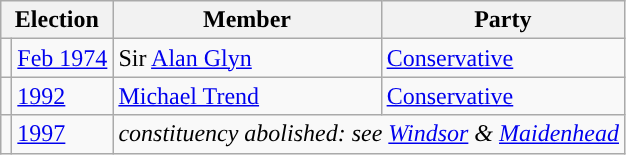<table class="wikitable">
<tr>
<th colspan="2">Election</th>
<th>Member</th>
<th>Party</th>
</tr>
<tr>
<td style="color:inherit;background-color: "></td>
<td><a href='#'>Feb 1974</a></td>
<td>Sir <a href='#'>Alan Glyn</a></td>
<td><a href='#'>Conservative</a></td>
</tr>
<tr>
<td style="color:inherit;background-color: "></td>
<td><a href='#'>1992</a></td>
<td><a href='#'>Michael Trend</a></td>
<td><a href='#'>Conservative</a></td>
</tr>
<tr>
<td></td>
<td><a href='#'>1997</a></td>
<td colspan="2"><em>constituency abolished: see <a href='#'>Windsor</a> & <a href='#'>Maidenhead</a></em></td>
</tr>
</table>
